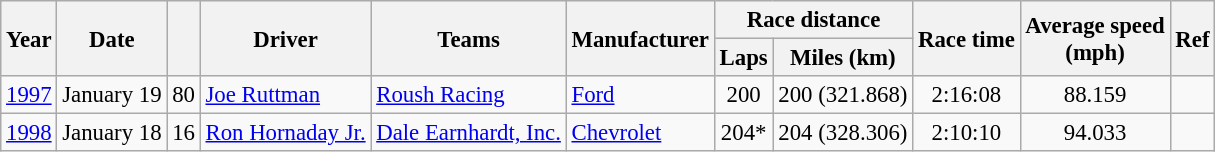<table class="wikitable" style="font-size: 95%;">
<tr>
<th rowspan="2">Year</th>
<th rowspan="2">Date</th>
<th rowspan="2"></th>
<th rowspan="2">Driver</th>
<th rowspan="2">Teams</th>
<th rowspan="2">Manufacturer</th>
<th colspan="2">Race distance</th>
<th rowspan="2">Race time</th>
<th rowspan="2">Average speed<br>(mph)</th>
<th rowspan="2">Ref</th>
</tr>
<tr>
<th>Laps</th>
<th>Miles (km)</th>
</tr>
<tr>
<td><a href='#'>1997</a></td>
<td>January 19</td>
<td>80</td>
<td><a href='#'>Joe Ruttman</a></td>
<td><a href='#'>Roush Racing</a></td>
<td><a href='#'>Ford</a></td>
<td align="center">200</td>
<td align="center">200 (321.868)</td>
<td align="center">2:16:08</td>
<td align="center">88.159</td>
<td align="center"></td>
</tr>
<tr>
<td><a href='#'>1998</a></td>
<td>January 18</td>
<td>16</td>
<td><a href='#'>Ron Hornaday Jr.</a></td>
<td><a href='#'>Dale Earnhardt, Inc.</a></td>
<td><a href='#'>Chevrolet</a></td>
<td align="center">204*</td>
<td align="center">204 (328.306)</td>
<td align="center">2:10:10</td>
<td align="center">94.033</td>
<td align="center"></td>
</tr>
</table>
